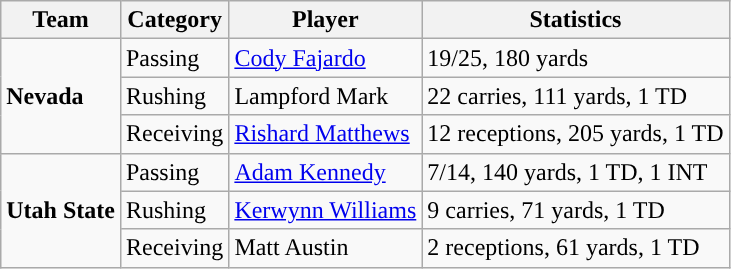<table class="wikitable" style="float: left;">
<tr>
<th>Team</th>
<th>Category</th>
<th>Player</th>
<th>Statistics</th>
</tr>
<tr>
<td rowspan=3><strong>Nevada</strong></td>
<td>Passing</td>
<td><a href='#'>Cody Fajardo</a></td>
<td>19/25, 180 yards</td>
</tr>
<tr>
<td>Rushing</td>
<td>Lampford Mark</td>
<td>22 carries, 111 yards, 1 TD</td>
</tr>
<tr>
<td>Receiving</td>
<td><a href='#'>Rishard Matthews</a></td>
<td>12 receptions, 205 yards, 1 TD</td>
</tr>
<tr>
<td rowspan=3><strong>Utah State</strong></td>
<td>Passing</td>
<td><a href='#'>Adam Kennedy</a></td>
<td>7/14, 140 yards, 1 TD, 1 INT</td>
</tr>
<tr>
<td>Rushing</td>
<td><a href='#'>Kerwynn Williams</a></td>
<td>9 carries, 71 yards, 1 TD</td>
</tr>
<tr>
<td>Receiving</td>
<td>Matt Austin</td>
<td>2 receptions, 61 yards, 1 TD</td>
</tr>
</table>
